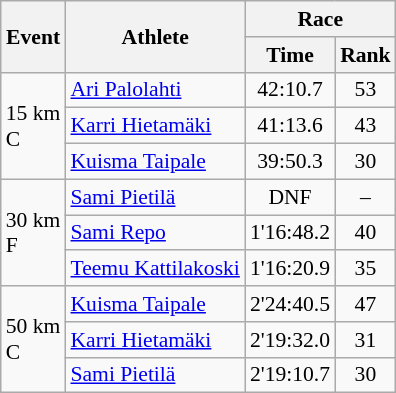<table class="wikitable" border="1" style="font-size:90%">
<tr>
<th rowspan=2>Event</th>
<th rowspan=2>Athlete</th>
<th colspan=2>Race</th>
</tr>
<tr>
<th>Time</th>
<th>Rank</th>
</tr>
<tr>
<td rowspan=3>15 km <br> C</td>
<td><a href='#'>Ari Palolahti</a></td>
<td align=center>42:10.7</td>
<td align=center>53</td>
</tr>
<tr>
<td><a href='#'>Karri Hietamäki</a></td>
<td align=center>41:13.6</td>
<td align=center>43</td>
</tr>
<tr>
<td><a href='#'>Kuisma Taipale</a></td>
<td align=center>39:50.3</td>
<td align=center>30</td>
</tr>
<tr>
<td rowspan=3>30 km <br> F</td>
<td><a href='#'>Sami Pietilä</a></td>
<td align=center>DNF</td>
<td align=center>–</td>
</tr>
<tr>
<td><a href='#'>Sami Repo</a></td>
<td align=center>1'16:48.2</td>
<td align=center>40</td>
</tr>
<tr>
<td><a href='#'>Teemu Kattilakoski</a></td>
<td align=center>1'16:20.9</td>
<td align=center>35</td>
</tr>
<tr>
<td rowspan=3>50 km <br> C</td>
<td><a href='#'>Kuisma Taipale</a></td>
<td align=center>2'24:40.5</td>
<td align=center>47</td>
</tr>
<tr>
<td><a href='#'>Karri Hietamäki</a></td>
<td align=center>2'19:32.0</td>
<td align=center>31</td>
</tr>
<tr>
<td><a href='#'>Sami Pietilä</a></td>
<td align=center>2'19:10.7</td>
<td align=center>30</td>
</tr>
</table>
